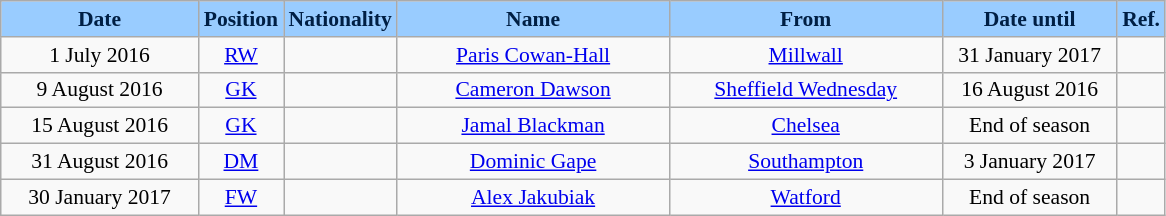<table class="wikitable"  style="text-align:center; font-size:90%; ">
<tr>
<th style="background:#99CCFF; color:#001F44; width:125px;">Date</th>
<th style="background:#99CCFF; color:#001F44; width:50px;">Position</th>
<th style="background:#99CCFF; color:#001F44; width:50px;">Nationality</th>
<th style="background:#99CCFF; color:#001F44; width:175px;">Name</th>
<th style="background:#99CCFF; color:#001F44; width:175px;">From</th>
<th style="background:#99CCFF; color:#001F44; width:110px;">Date until</th>
<th style="background:#99CCFF; color:#001F44; width:25px;">Ref.</th>
</tr>
<tr>
<td>1 July 2016</td>
<td><a href='#'>RW</a></td>
<td></td>
<td><a href='#'>Paris Cowan-Hall</a></td>
<td><a href='#'>Millwall</a></td>
<td>31 January 2017 </td>
<td></td>
</tr>
<tr>
<td>9 August 2016</td>
<td><a href='#'>GK</a></td>
<td></td>
<td><a href='#'>Cameron Dawson</a></td>
<td><a href='#'>Sheffield Wednesday</a></td>
<td>16 August 2016</td>
<td></td>
</tr>
<tr>
<td>15 August 2016</td>
<td><a href='#'>GK</a></td>
<td></td>
<td><a href='#'>Jamal Blackman</a></td>
<td><a href='#'>Chelsea</a></td>
<td>End of season </td>
<td></td>
</tr>
<tr>
<td>31 August 2016</td>
<td><a href='#'>DM</a></td>
<td></td>
<td><a href='#'>Dominic Gape</a></td>
<td><a href='#'>Southampton</a></td>
<td>3 January 2017 </td>
<td></td>
</tr>
<tr>
<td>30 January 2017</td>
<td><a href='#'>FW</a></td>
<td></td>
<td><a href='#'>Alex Jakubiak</a></td>
<td><a href='#'>Watford</a></td>
<td>End of season</td>
<td></td>
</tr>
</table>
